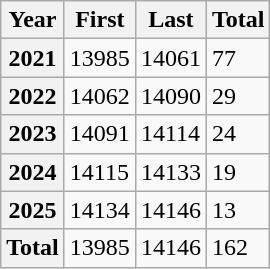<table class="wikitable">
<tr>
<th>Year</th>
<th>First</th>
<th>Last</th>
<th>Total</th>
</tr>
<tr>
<th>2021</th>
<td>13985</td>
<td>14061</td>
<td>77</td>
</tr>
<tr>
<th>2022</th>
<td>14062</td>
<td>14090</td>
<td>29</td>
</tr>
<tr>
<th>2023</th>
<td>14091</td>
<td>14114</td>
<td>24</td>
</tr>
<tr>
<th>2024</th>
<td>14115</td>
<td>14133</td>
<td>19</td>
</tr>
<tr>
<th>2025</th>
<td>14134</td>
<td>14146</td>
<td>13</td>
</tr>
<tr>
<th>Total</th>
<td>13985</td>
<td>14146</td>
<td>162</td>
</tr>
</table>
